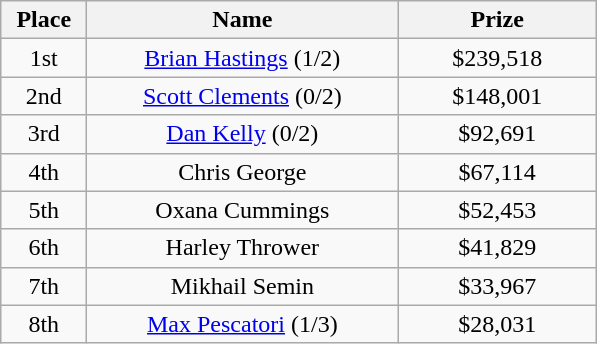<table class="wikitable">
<tr>
<th width="50">Place</th>
<th width="200">Name</th>
<th width="125">Prize</th>
</tr>
<tr>
<td align = "center">1st</td>
<td align = "center"><a href='#'>Brian Hastings</a> (1/2)</td>
<td align = "center">$239,518</td>
</tr>
<tr>
<td align = "center">2nd</td>
<td align = "center"><a href='#'>Scott Clements</a> (0/2)</td>
<td align = "center">$148,001</td>
</tr>
<tr>
<td align = "center">3rd</td>
<td align = "center"><a href='#'>Dan Kelly</a> (0/2)</td>
<td align = "center">$92,691</td>
</tr>
<tr>
<td align = "center">4th</td>
<td align = "center">Chris George</td>
<td align = "center">$67,114</td>
</tr>
<tr>
<td align = "center">5th</td>
<td align = "center">Oxana Cummings</td>
<td align = "center">$52,453</td>
</tr>
<tr>
<td align = "center">6th</td>
<td align = "center">Harley Thrower</td>
<td align = "center">$41,829</td>
</tr>
<tr>
<td align = "center">7th</td>
<td align = "center">Mikhail Semin</td>
<td align = "center">$33,967</td>
</tr>
<tr>
<td align = "center">8th</td>
<td align = "center"><a href='#'>Max Pescatori</a> (1/3)</td>
<td align = "center">$28,031</td>
</tr>
</table>
